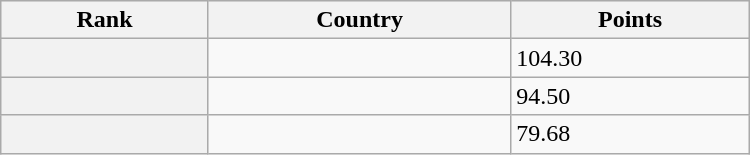<table class="wikitable" width=500>
<tr bgcolor="#efefef">
<th>Rank</th>
<th>Country</th>
<th>Points</th>
</tr>
<tr>
<th></th>
<td></td>
<td>104.30</td>
</tr>
<tr>
<th></th>
<td></td>
<td>94.50</td>
</tr>
<tr>
<th></th>
<td></td>
<td>79.68</td>
</tr>
</table>
